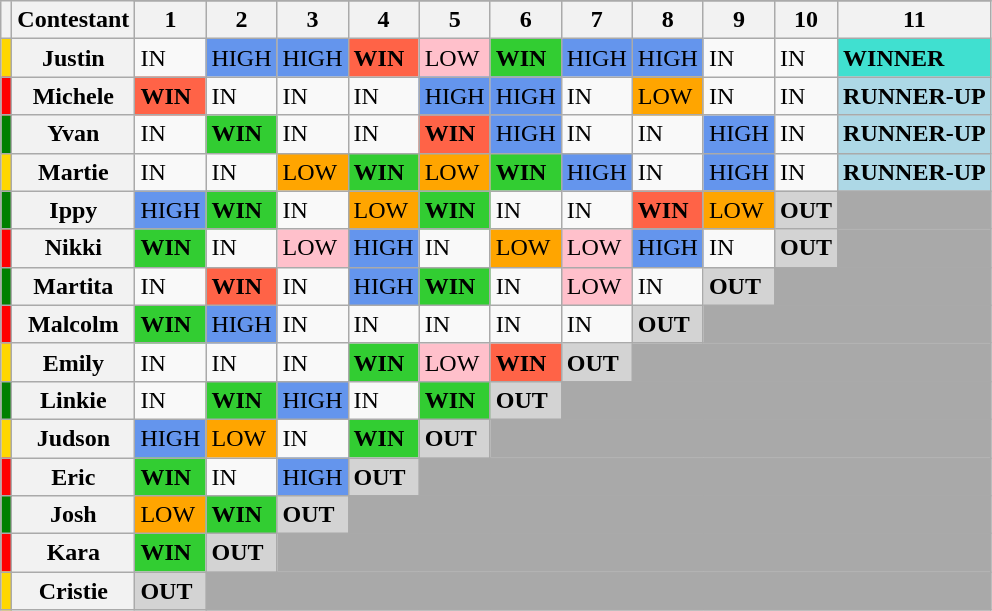<table class="wikitable" align=>
<tr>
<th rowspan=2></th>
<th rowspan=2>Contestant</th>
</tr>
<tr>
<th>1</th>
<th>2</th>
<th>3</th>
<th>4</th>
<th>5</th>
<th>6</th>
<th>7</th>
<th>8</th>
<th>9</th>
<th>10</th>
<th>11</th>
</tr>
<tr>
<td style="background:gold;"></td>
<th>Justin</th>
<td style="background:offwhite;">IN</td>
<td style="background:cornflowerblue;">HIGH</td>
<td style="background:cornflowerblue;">HIGH</td>
<td style="background:tomato;"><strong>WIN</strong></td>
<td style="background:pink;">LOW</td>
<td style="background:limegreen;"><strong>WIN</strong></td>
<td style="background:cornflowerblue;">HIGH</td>
<td style="background:cornflowerblue;">HIGH</td>
<td>IN</td>
<td>IN</td>
<td style="background:turquoise;"><strong>WINNER</strong></td>
</tr>
<tr>
<td style="background:red;"></td>
<th>Michele</th>
<td style="background:tomato;"><strong>WIN</strong></td>
<td>IN</td>
<td>IN</td>
<td>IN</td>
<td style="background:cornflowerblue;">HIGH</td>
<td style="background:cornflowerblue;">HIGH</td>
<td>IN</td>
<td style="background:orange;">LOW</td>
<td>IN</td>
<td>IN</td>
<td style="background:lightblue;"><strong>RUNNER-UP</strong></td>
</tr>
<tr>
<td style="background:green;"></td>
<th>Yvan</th>
<td style="background:offwhite;">IN</td>
<td style="background:limegreen;"><strong>WIN</strong></td>
<td>IN</td>
<td>IN</td>
<td style="background:tomato;"><strong>WIN</strong></td>
<td style="background:cornflowerblue;">HIGH</td>
<td>IN</td>
<td>IN</td>
<td style="background:cornflowerblue;">HIGH</td>
<td>IN</td>
<td style="background:lightblue;"><strong>RUNNER-UP</strong></td>
</tr>
<tr>
<td style="background:gold;"></td>
<th>Martie</th>
<td style="background:offwhite;">IN</td>
<td>IN</td>
<td style="background:orange;">LOW</td>
<td style="background:limegreen;"><strong>WIN</strong></td>
<td style="background:orange;">LOW</td>
<td style="background:limegreen;"><strong>WIN</strong></td>
<td style="background:cornflowerblue;">HIGH</td>
<td>IN</td>
<td style="background:cornflowerblue;">HIGH</td>
<td>IN</td>
<td style="background:lightblue;"><strong>RUNNER-UP</strong></td>
</tr>
<tr>
<td style="background:green;"></td>
<th>Ippy</th>
<td style="background:cornflowerblue;">HIGH</td>
<td style="background:limegreen;"><strong>WIN</strong></td>
<td>IN</td>
<td style="background:orange;">LOW</td>
<td style="background:limegreen;"><strong>WIN</strong></td>
<td>IN</td>
<td>IN</td>
<td style="background:tomato;"><strong>WIN</strong></td>
<td style="background:orange;">LOW</td>
<td style="background:lightgray;"><strong>OUT</strong></td>
<td colspan="6" style="background:darkgray"></td>
</tr>
<tr>
<td style="background:red;"></td>
<th>Nikki</th>
<td style="background:limegreen;"><strong>WIN</strong></td>
<td>IN</td>
<td style="background:pink;">LOW</td>
<td style="background:cornflowerblue;">HIGH</td>
<td>IN</td>
<td style="background:orange;">LOW</td>
<td style="background:pink;">LOW</td>
<td style="background:cornflowerblue;">HIGH</td>
<td>IN</td>
<td style="background:lightgray;"><strong>OUT</strong></td>
<td colspan="6" style="background:darkgray"></td>
</tr>
<tr>
<td style="background:green;"></td>
<th>Martita</th>
<td style="background:offwhite;">IN</td>
<td style="background:tomato;"><strong>WIN</strong></td>
<td>IN</td>
<td style="background:cornflowerblue;">HIGH</td>
<td style="background:limegreen;"><strong>WIN</strong></td>
<td>IN</td>
<td style="background:pink;">LOW</td>
<td>IN</td>
<td style="background:lightgray;"><strong>OUT</strong></td>
<td colspan="7" style="background:darkgray"></td>
</tr>
<tr>
<td style="background:red;"></td>
<th>Malcolm</th>
<td style="background:limegreen;"><strong>WIN</strong></td>
<td style="background:cornflowerblue;">HIGH</td>
<td>IN</td>
<td>IN</td>
<td>IN</td>
<td>IN</td>
<td>IN</td>
<td style="background:lightgray;"><strong>OUT</strong></td>
<td colspan="8" style="background:darkgray;"></td>
</tr>
<tr>
<td style="background:gold;"></td>
<th>Emily</th>
<td style="background:offwhite;">IN</td>
<td>IN</td>
<td>IN</td>
<td style="background:limegreen;"><strong>WIN</strong></td>
<td style="background:pink;">LOW</td>
<td style="background:tomato;"><strong>WIN</strong></td>
<td style="background:lightgray;"><strong>OUT</strong></td>
<td colspan="9" style="background:darkgray;"></td>
</tr>
<tr>
<td style="background:green;"></td>
<th>Linkie</th>
<td style="background:offwhite;">IN</td>
<td style="background:limegreen;"><strong>WIN</strong></td>
<td style="background:cornflowerblue;">HIGH</td>
<td>IN</td>
<td style="background:limegreen;"><strong>WIN</strong></td>
<td style="background:lightgray;"><strong>OUT</strong></td>
<td colspan="9" style="background:darkgray;"></td>
</tr>
<tr>
<td style="background:gold;"></td>
<th>Judson</th>
<td style="background:cornflowerblue;">HIGH</td>
<td style="background:orange;">LOW</td>
<td>IN</td>
<td style="background:limegreen;"><strong>WIN</strong></td>
<td style="background:lightgray;"><strong>OUT</strong></td>
<td colspan="9" style="background:darkgray;"></td>
</tr>
<tr>
<td style="background:red;"></td>
<th>Eric</th>
<td style="background:limegreen;"><strong>WIN</strong></td>
<td>IN</td>
<td style="background:cornflowerblue;">HIGH</td>
<td style="background:lightgray;"><strong>OUT</strong></td>
<td colspan="9" style="background:darkgray;"></td>
</tr>
<tr>
<td style="background:green;"></td>
<th>Josh</th>
<td style="background:orange;">LOW</td>
<td style="background:limegreen;"><strong>WIN</strong></td>
<td style="background:lightgray;"><strong>OUT</strong></td>
<td colspan="9" style="background:darkgray;"></td>
</tr>
<tr>
<td style="background:red;"></td>
<th>Kara</th>
<td style="background:limegreen;"><strong>WIN</strong></td>
<td style="background:lightgray;"><strong>OUT</strong></td>
<td colspan="10" style="background:darkgray;"></td>
</tr>
<tr>
<td style="background:gold;"></td>
<th>Cristie</th>
<td style="background:lightgray;"><strong>OUT</strong></td>
<td colspan="12" style="background:darkgray;"></td>
</tr>
</table>
